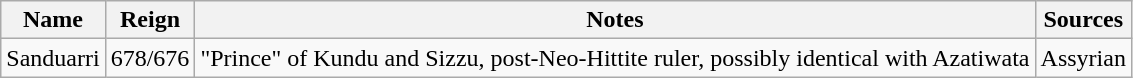<table class="wikitable">
<tr>
<th>Name</th>
<th>Reign</th>
<th>Notes</th>
<th>Sources</th>
</tr>
<tr>
<td>Sanduarri</td>
<td>678/676</td>
<td>"Prince" of Kundu and Sizzu, post-Neo-Hittite ruler, possibly identical with Azatiwata</td>
<td>Assyrian</td>
</tr>
</table>
